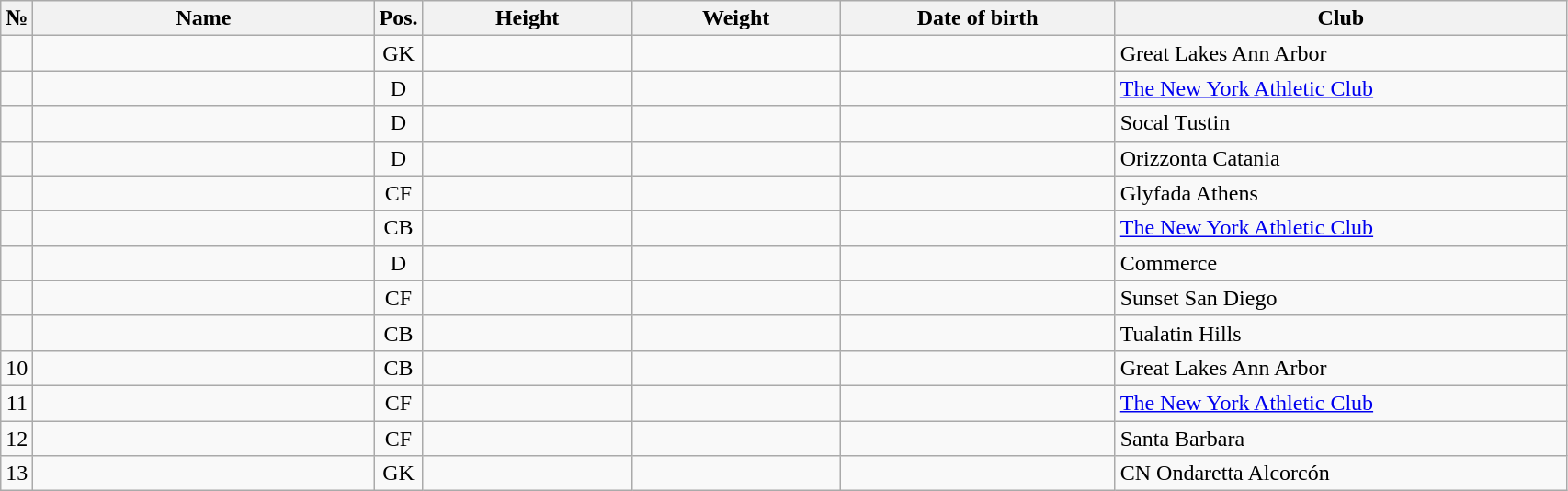<table class="wikitable sortable" style="font-size:100%; text-align:center;">
<tr>
<th>№</th>
<th style="width:15em;text-align:center;">Name</th>
<th>Pos.</th>
<th style="width:9em">Height</th>
<th style="width:9em">Weight</th>
<th style="width:12em">Date of birth</th>
<th style="width:20em">Club</th>
</tr>
<tr>
<td></td>
<td style="text-align:left;"></td>
<td>GK</td>
<td></td>
<td></td>
<td style="text-align:right;"></td>
<td style="text-align:left;"> Great Lakes Ann Arbor</td>
</tr>
<tr>
<td></td>
<td style="text-align:left;"></td>
<td>D</td>
<td></td>
<td></td>
<td style="text-align:right;"></td>
<td style="text-align:left;"> <a href='#'>The New York Athletic Club</a></td>
</tr>
<tr>
<td></td>
<td style="text-align:left;"></td>
<td>D</td>
<td></td>
<td></td>
<td style="text-align:right;"></td>
<td style="text-align:left;"> Socal Tustin</td>
</tr>
<tr>
<td></td>
<td style="text-align:left;"></td>
<td>D</td>
<td></td>
<td></td>
<td style="text-align:right;"></td>
<td style="text-align:left;"> Orizzonta Catania</td>
</tr>
<tr>
<td></td>
<td style="text-align:left;"></td>
<td>CF</td>
<td></td>
<td></td>
<td style="text-align:right;"></td>
<td style="text-align:left;"> Glyfada Athens</td>
</tr>
<tr>
<td></td>
<td style="text-align:left;"></td>
<td>CB</td>
<td></td>
<td></td>
<td style="text-align:right;"></td>
<td style="text-align:left;"> <a href='#'>The New York Athletic Club</a></td>
</tr>
<tr>
<td></td>
<td style="text-align:left;"></td>
<td>D</td>
<td></td>
<td></td>
<td style="text-align:right;"></td>
<td style="text-align:left;"> Commerce</td>
</tr>
<tr>
<td></td>
<td style="text-align:left;"></td>
<td>CF</td>
<td></td>
<td></td>
<td style="text-align:right;"></td>
<td style="text-align:left;"> Sunset San Diego</td>
</tr>
<tr>
<td></td>
<td style="text-align:left;"></td>
<td>CB</td>
<td></td>
<td></td>
<td style="text-align:right;"></td>
<td style="text-align:left;"> Tualatin Hills</td>
</tr>
<tr>
<td>10</td>
<td style="text-align:left;"></td>
<td>CB</td>
<td></td>
<td></td>
<td style="text-align:right;"></td>
<td style="text-align:left;"> Great Lakes Ann Arbor</td>
</tr>
<tr>
<td>11</td>
<td style="text-align:left;"></td>
<td>CF</td>
<td></td>
<td></td>
<td style="text-align:right;"></td>
<td style="text-align:left;"> <a href='#'>The New York Athletic Club</a></td>
</tr>
<tr>
<td>12</td>
<td style="text-align:left;"></td>
<td>CF</td>
<td></td>
<td></td>
<td style="text-align:right;"></td>
<td style="text-align:left;"> Santa Barbara</td>
</tr>
<tr>
<td>13</td>
<td style="text-align:left;"></td>
<td>GK</td>
<td></td>
<td></td>
<td style="text-align:right;"></td>
<td style="text-align:left;"> CN Ondaretta Alcorcón</td>
</tr>
</table>
